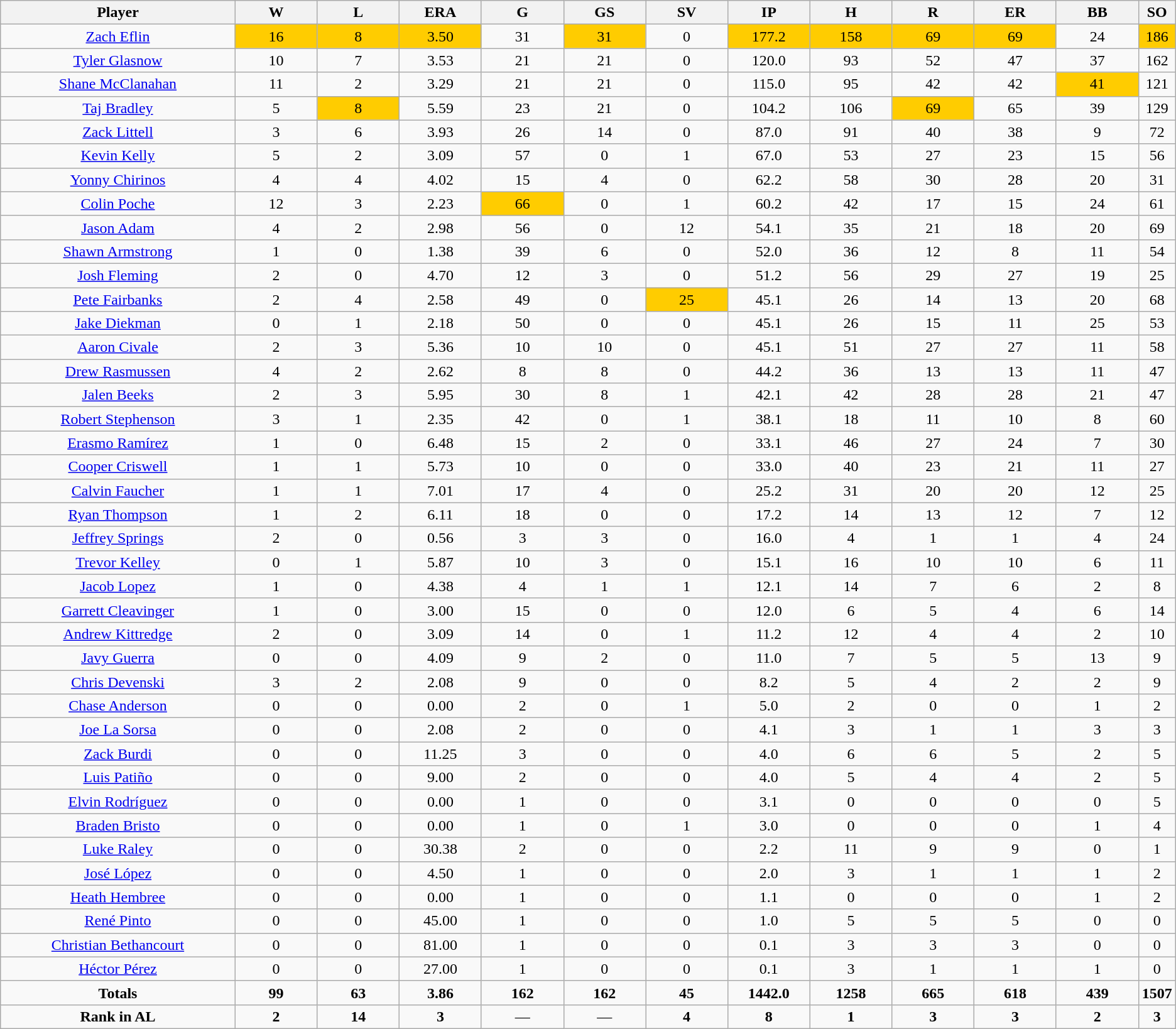<table class=wikitable style="text-align:center">
<tr>
<th bgcolor=#DDDDFF; width="20%">Player</th>
<th bgcolor=#DDDDFF; width="7%">W</th>
<th bgcolor=#DDDDFF; width="7%">L</th>
<th bgcolor=#DDDDFF; width="7%">ERA</th>
<th bgcolor=#DDDDFF; width="7%">G</th>
<th bgcolor=#DDDDFF; width="7%">GS</th>
<th bgcolor=#DDDDFF; width="7%">SV</th>
<th bgcolor=#DDDDFF; width="7%">IP</th>
<th bgcolor=#DDDDFF; width="7%">H</th>
<th bgcolor=#DDDDFF; width="7%">R</th>
<th bgcolor=#DDDDFF; width="7%">ER</th>
<th bgcolor=#DDDDFF; width="7%">BB</th>
<th bgcolor=#DDDDFF; width="7%">SO</th>
</tr>
<tr>
<td><a href='#'>Zach Eflin</a></td>
<td bgcolor=#ffcc00>16</td>
<td bgcolor=#ffcc00>8</td>
<td bgcolor=#ffcc00>3.50</td>
<td>31</td>
<td bgcolor=#ffcc00>31</td>
<td>0</td>
<td bgcolor=#ffcc00>177.2</td>
<td bgcolor=#ffcc00>158</td>
<td bgcolor=#ffcc00>69</td>
<td bgcolor=#ffcc00>69</td>
<td>24</td>
<td bgcolor=#ffcc00>186</td>
</tr>
<tr>
<td><a href='#'>Tyler Glasnow</a></td>
<td>10</td>
<td>7</td>
<td>3.53</td>
<td>21</td>
<td>21</td>
<td>0</td>
<td>120.0</td>
<td>93</td>
<td>52</td>
<td>47</td>
<td>37</td>
<td>162</td>
</tr>
<tr>
<td><a href='#'>Shane McClanahan</a></td>
<td>11</td>
<td>2</td>
<td>3.29</td>
<td>21</td>
<td>21</td>
<td>0</td>
<td>115.0</td>
<td>95</td>
<td>42</td>
<td>42</td>
<td bgcolor=#ffcc00>41</td>
<td>121</td>
</tr>
<tr>
<td><a href='#'>Taj Bradley</a></td>
<td>5</td>
<td bgcolor=#ffccoo>8</td>
<td>5.59</td>
<td>23</td>
<td>21</td>
<td>0</td>
<td>104.2</td>
<td>106</td>
<td bgcolor=#ffcc00>69</td>
<td>65</td>
<td>39</td>
<td>129</td>
</tr>
<tr>
<td><a href='#'>Zack Littell</a></td>
<td>3</td>
<td>6</td>
<td>3.93</td>
<td>26</td>
<td>14</td>
<td>0</td>
<td>87.0</td>
<td>91</td>
<td>40</td>
<td>38</td>
<td>9</td>
<td>72</td>
</tr>
<tr>
<td><a href='#'>Kevin Kelly</a></td>
<td>5</td>
<td>2</td>
<td>3.09</td>
<td>57</td>
<td>0</td>
<td>1</td>
<td>67.0</td>
<td>53</td>
<td>27</td>
<td>23</td>
<td>15</td>
<td>56</td>
</tr>
<tr>
<td><a href='#'>Yonny Chirinos</a></td>
<td>4</td>
<td>4</td>
<td>4.02</td>
<td>15</td>
<td>4</td>
<td>0</td>
<td>62.2</td>
<td>58</td>
<td>30</td>
<td>28</td>
<td>20</td>
<td>31</td>
</tr>
<tr>
<td><a href='#'>Colin Poche</a></td>
<td>12</td>
<td>3</td>
<td>2.23</td>
<td bgcolor=#ffcc00>66</td>
<td>0</td>
<td>1</td>
<td>60.2</td>
<td>42</td>
<td>17</td>
<td>15</td>
<td>24</td>
<td>61</td>
</tr>
<tr>
<td><a href='#'>Jason Adam</a></td>
<td>4</td>
<td>2</td>
<td>2.98</td>
<td>56</td>
<td>0</td>
<td>12</td>
<td>54.1</td>
<td>35</td>
<td>21</td>
<td>18</td>
<td>20</td>
<td>69</td>
</tr>
<tr>
<td><a href='#'>Shawn Armstrong</a></td>
<td>1</td>
<td>0</td>
<td>1.38</td>
<td>39</td>
<td>6</td>
<td>0</td>
<td>52.0</td>
<td>36</td>
<td>12</td>
<td>8</td>
<td>11</td>
<td>54</td>
</tr>
<tr>
<td><a href='#'>Josh Fleming</a></td>
<td>2</td>
<td>0</td>
<td>4.70</td>
<td>12</td>
<td>3</td>
<td>0</td>
<td>51.2</td>
<td>56</td>
<td>29</td>
<td>27</td>
<td>19</td>
<td>25</td>
</tr>
<tr>
<td><a href='#'>Pete Fairbanks</a></td>
<td>2</td>
<td>4</td>
<td>2.58</td>
<td>49</td>
<td>0</td>
<td bgcolor=#ffcc00>25</td>
<td>45.1</td>
<td>26</td>
<td>14</td>
<td>13</td>
<td>20</td>
<td>68</td>
</tr>
<tr>
<td><a href='#'>Jake Diekman</a></td>
<td>0</td>
<td>1</td>
<td>2.18</td>
<td>50</td>
<td>0</td>
<td>0</td>
<td>45.1</td>
<td>26</td>
<td>15</td>
<td>11</td>
<td>25</td>
<td>53</td>
</tr>
<tr>
<td><a href='#'>Aaron Civale</a></td>
<td>2</td>
<td>3</td>
<td>5.36</td>
<td>10</td>
<td>10</td>
<td>0</td>
<td>45.1</td>
<td>51</td>
<td>27</td>
<td>27</td>
<td>11</td>
<td>58</td>
</tr>
<tr>
<td><a href='#'>Drew Rasmussen</a></td>
<td>4</td>
<td>2</td>
<td>2.62</td>
<td>8</td>
<td>8</td>
<td>0</td>
<td>44.2</td>
<td>36</td>
<td>13</td>
<td>13</td>
<td>11</td>
<td>47</td>
</tr>
<tr>
<td><a href='#'>Jalen Beeks</a></td>
<td>2</td>
<td>3</td>
<td>5.95</td>
<td>30</td>
<td>8</td>
<td>1</td>
<td>42.1</td>
<td>42</td>
<td>28</td>
<td>28</td>
<td>21</td>
<td>47</td>
</tr>
<tr>
<td><a href='#'>Robert Stephenson</a></td>
<td>3</td>
<td>1</td>
<td>2.35</td>
<td>42</td>
<td>0</td>
<td>1</td>
<td>38.1</td>
<td>18</td>
<td>11</td>
<td>10</td>
<td>8</td>
<td>60</td>
</tr>
<tr>
<td><a href='#'>Erasmo Ramírez</a></td>
<td>1</td>
<td>0</td>
<td>6.48</td>
<td>15</td>
<td>2</td>
<td>0</td>
<td>33.1</td>
<td>46</td>
<td>27</td>
<td>24</td>
<td>7</td>
<td>30</td>
</tr>
<tr>
<td><a href='#'>Cooper Criswell</a></td>
<td>1</td>
<td>1</td>
<td>5.73</td>
<td>10</td>
<td>0</td>
<td>0</td>
<td>33.0</td>
<td>40</td>
<td>23</td>
<td>21</td>
<td>11</td>
<td>27</td>
</tr>
<tr>
<td><a href='#'>Calvin Faucher</a></td>
<td>1</td>
<td>1</td>
<td>7.01</td>
<td>17</td>
<td>4</td>
<td>0</td>
<td>25.2</td>
<td>31</td>
<td>20</td>
<td>20</td>
<td>12</td>
<td>25</td>
</tr>
<tr>
<td><a href='#'>Ryan Thompson</a></td>
<td>1</td>
<td>2</td>
<td>6.11</td>
<td>18</td>
<td>0</td>
<td>0</td>
<td>17.2</td>
<td>14</td>
<td>13</td>
<td>12</td>
<td>7</td>
<td>12</td>
</tr>
<tr>
<td><a href='#'>Jeffrey Springs</a></td>
<td>2</td>
<td>0</td>
<td>0.56</td>
<td>3</td>
<td>3</td>
<td>0</td>
<td>16.0</td>
<td>4</td>
<td>1</td>
<td>1</td>
<td>4</td>
<td>24</td>
</tr>
<tr>
<td><a href='#'>Trevor Kelley</a></td>
<td>0</td>
<td>1</td>
<td>5.87</td>
<td>10</td>
<td>3</td>
<td>0</td>
<td>15.1</td>
<td>16</td>
<td>10</td>
<td>10</td>
<td>6</td>
<td>11</td>
</tr>
<tr>
<td><a href='#'>Jacob Lopez</a></td>
<td>1</td>
<td>0</td>
<td>4.38</td>
<td>4</td>
<td>1</td>
<td>1</td>
<td>12.1</td>
<td>14</td>
<td>7</td>
<td>6</td>
<td>2</td>
<td>8</td>
</tr>
<tr>
<td><a href='#'>Garrett Cleavinger</a></td>
<td>1</td>
<td>0</td>
<td>3.00</td>
<td>15</td>
<td>0</td>
<td>0</td>
<td>12.0</td>
<td>6</td>
<td>5</td>
<td>4</td>
<td>6</td>
<td>14</td>
</tr>
<tr>
<td><a href='#'>Andrew Kittredge</a></td>
<td>2</td>
<td>0</td>
<td>3.09</td>
<td>14</td>
<td>0</td>
<td>1</td>
<td>11.2</td>
<td>12</td>
<td>4</td>
<td>4</td>
<td>2</td>
<td>10</td>
</tr>
<tr>
<td><a href='#'>Javy Guerra</a></td>
<td>0</td>
<td>0</td>
<td>4.09</td>
<td>9</td>
<td>2</td>
<td>0</td>
<td>11.0</td>
<td>7</td>
<td>5</td>
<td>5</td>
<td>13</td>
<td>9</td>
</tr>
<tr>
<td><a href='#'>Chris Devenski</a></td>
<td>3</td>
<td>2</td>
<td>2.08</td>
<td>9</td>
<td>0</td>
<td>0</td>
<td>8.2</td>
<td>5</td>
<td>4</td>
<td>2</td>
<td>2</td>
<td>9</td>
</tr>
<tr>
<td><a href='#'>Chase Anderson</a></td>
<td>0</td>
<td>0</td>
<td>0.00</td>
<td>2</td>
<td>0</td>
<td>1</td>
<td>5.0</td>
<td>2</td>
<td>0</td>
<td>0</td>
<td>1</td>
<td>2</td>
</tr>
<tr>
<td><a href='#'>Joe La Sorsa</a></td>
<td>0</td>
<td>0</td>
<td>2.08</td>
<td>2</td>
<td>0</td>
<td>0</td>
<td>4.1</td>
<td>3</td>
<td>1</td>
<td>1</td>
<td>3</td>
<td>3</td>
</tr>
<tr>
<td><a href='#'>Zack Burdi</a></td>
<td>0</td>
<td>0</td>
<td>11.25</td>
<td>3</td>
<td>0</td>
<td>0</td>
<td>4.0</td>
<td>6</td>
<td>6</td>
<td>5</td>
<td>2</td>
<td>5</td>
</tr>
<tr>
<td><a href='#'>Luis Patiño</a></td>
<td>0</td>
<td>0</td>
<td>9.00</td>
<td>2</td>
<td>0</td>
<td>0</td>
<td>4.0</td>
<td>5</td>
<td>4</td>
<td>4</td>
<td>2</td>
<td>5</td>
</tr>
<tr>
<td><a href='#'>Elvin Rodríguez</a></td>
<td>0</td>
<td>0</td>
<td>0.00</td>
<td>1</td>
<td>0</td>
<td>0</td>
<td>3.1</td>
<td>0</td>
<td>0</td>
<td>0</td>
<td>0</td>
<td>5</td>
</tr>
<tr>
<td><a href='#'>Braden Bristo</a></td>
<td>0</td>
<td>0</td>
<td>0.00</td>
<td>1</td>
<td>0</td>
<td>1</td>
<td>3.0</td>
<td>0</td>
<td>0</td>
<td>0</td>
<td>1</td>
<td>4</td>
</tr>
<tr>
<td><a href='#'>Luke Raley</a></td>
<td>0</td>
<td>0</td>
<td>30.38</td>
<td>2</td>
<td>0</td>
<td>0</td>
<td>2.2</td>
<td>11</td>
<td>9</td>
<td>9</td>
<td>0</td>
<td>1</td>
</tr>
<tr>
<td><a href='#'>José López</a></td>
<td>0</td>
<td>0</td>
<td>4.50</td>
<td>1</td>
<td>0</td>
<td>0</td>
<td>2.0</td>
<td>3</td>
<td>1</td>
<td>1</td>
<td>1</td>
<td>2</td>
</tr>
<tr>
<td><a href='#'>Heath Hembree</a></td>
<td>0</td>
<td>0</td>
<td>0.00</td>
<td>1</td>
<td>0</td>
<td>0</td>
<td>1.1</td>
<td>0</td>
<td>0</td>
<td>0</td>
<td>1</td>
<td>2</td>
</tr>
<tr>
<td><a href='#'>René Pinto</a></td>
<td>0</td>
<td>0</td>
<td>45.00</td>
<td>1</td>
<td>0</td>
<td>0</td>
<td>1.0</td>
<td>5</td>
<td>5</td>
<td>5</td>
<td>0</td>
<td>0</td>
</tr>
<tr>
<td><a href='#'>Christian Bethancourt</a></td>
<td>0</td>
<td>0</td>
<td>81.00</td>
<td>1</td>
<td>0</td>
<td>0</td>
<td>0.1</td>
<td>3</td>
<td>3</td>
<td>3</td>
<td>0</td>
<td>0</td>
</tr>
<tr>
<td><a href='#'>Héctor Pérez</a></td>
<td>0</td>
<td>0</td>
<td>27.00</td>
<td>1</td>
<td>0</td>
<td>0</td>
<td>0.1</td>
<td>3</td>
<td>1</td>
<td>1</td>
<td>1</td>
<td>0</td>
</tr>
<tr>
<td><strong>Totals</strong></td>
<td><strong>99</strong></td>
<td><strong>63</strong></td>
<td><strong>3.86</strong></td>
<td><strong>162</strong></td>
<td><strong>162</strong></td>
<td><strong>45</strong></td>
<td><strong>1442.0</strong></td>
<td><strong>1258</strong></td>
<td><strong>665</strong></td>
<td><strong>618</strong></td>
<td><strong>439</strong></td>
<td><strong>1507</strong></td>
</tr>
<tr>
<td><strong>Rank in AL</strong></td>
<td><strong>2</strong></td>
<td><strong>14</strong></td>
<td><strong>3</strong></td>
<td>—</td>
<td>—</td>
<td><strong>4</strong></td>
<td><strong>8</strong></td>
<td><strong>1</strong></td>
<td><strong>3</strong></td>
<td><strong>3</strong></td>
<td><strong>2</strong></td>
<td><strong>3</strong></td>
</tr>
</table>
